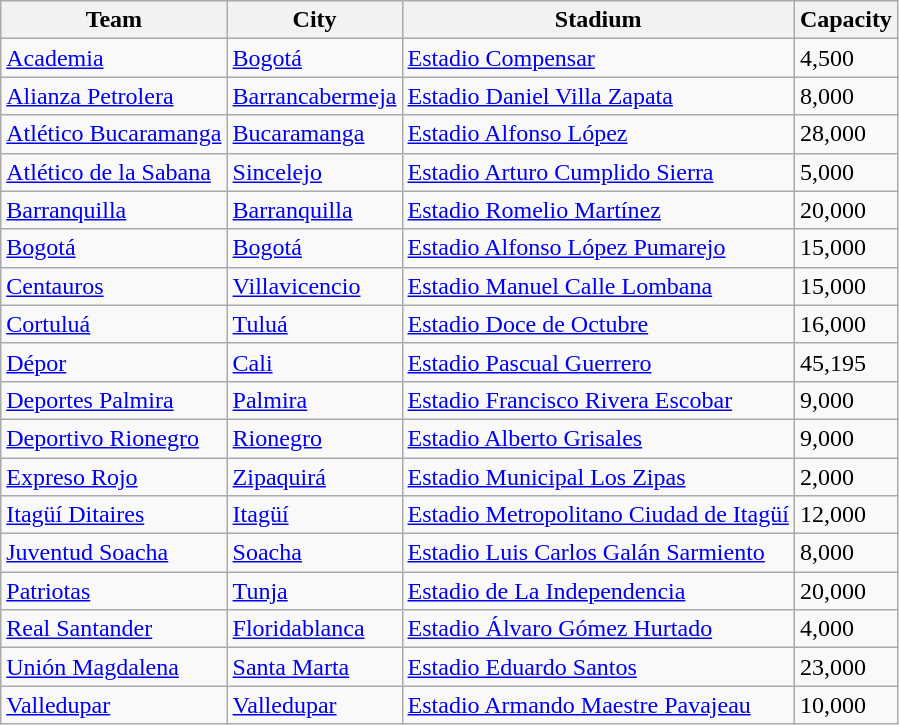<table class="wikitable sortable">
<tr>
<th>Team</th>
<th>City</th>
<th>Stadium</th>
<th>Capacity</th>
</tr>
<tr>
<td align="left"><a href='#'>Academia</a></td>
<td><a href='#'>Bogotá</a></td>
<td><a href='#'>Estadio Compensar</a></td>
<td>4,500</td>
</tr>
<tr>
<td align="left"><a href='#'>Alianza Petrolera</a></td>
<td><a href='#'>Barrancabermeja</a></td>
<td><a href='#'>Estadio Daniel Villa Zapata</a></td>
<td>8,000</td>
</tr>
<tr>
<td align="left"><a href='#'>Atlético Bucaramanga</a></td>
<td><a href='#'>Bucaramanga</a></td>
<td><a href='#'>Estadio Alfonso López</a></td>
<td>28,000</td>
</tr>
<tr>
<td align="left"><a href='#'>Atlético de la Sabana</a></td>
<td><a href='#'>Sincelejo</a></td>
<td><a href='#'>Estadio Arturo Cumplido Sierra</a></td>
<td>5,000</td>
</tr>
<tr>
<td align="left"><a href='#'>Barranquilla</a></td>
<td><a href='#'>Barranquilla</a></td>
<td><a href='#'>Estadio Romelio Martínez</a></td>
<td>20,000</td>
</tr>
<tr>
<td align="left"><a href='#'>Bogotá</a></td>
<td><a href='#'>Bogotá</a></td>
<td><a href='#'>Estadio Alfonso López Pumarejo</a></td>
<td>15,000</td>
</tr>
<tr>
<td align="left"><a href='#'>Centauros</a></td>
<td><a href='#'>Villavicencio</a></td>
<td><a href='#'>Estadio Manuel Calle Lombana</a></td>
<td>15,000</td>
</tr>
<tr>
<td align="left"><a href='#'>Cortuluá</a></td>
<td><a href='#'>Tuluá</a></td>
<td><a href='#'>Estadio Doce de Octubre</a></td>
<td>16,000</td>
</tr>
<tr>
<td align="left"><a href='#'>Dépor</a></td>
<td><a href='#'>Cali</a></td>
<td><a href='#'>Estadio Pascual Guerrero</a></td>
<td>45,195</td>
</tr>
<tr>
<td align="left"><a href='#'>Deportes Palmira</a></td>
<td><a href='#'>Palmira</a></td>
<td><a href='#'>Estadio Francisco Rivera Escobar</a></td>
<td>9,000</td>
</tr>
<tr>
<td align="left"><a href='#'>Deportivo Rionegro</a></td>
<td><a href='#'>Rionegro</a></td>
<td><a href='#'>Estadio Alberto Grisales</a></td>
<td>9,000</td>
</tr>
<tr>
<td align="left"><a href='#'>Expreso Rojo</a></td>
<td><a href='#'>Zipaquirá</a></td>
<td><a href='#'>Estadio Municipal Los Zipas</a></td>
<td>2,000</td>
</tr>
<tr>
<td align="left"><a href='#'>Itagüí Ditaires</a></td>
<td><a href='#'>Itagüí</a></td>
<td><a href='#'>Estadio Metropolitano Ciudad de Itagüí</a></td>
<td>12,000</td>
</tr>
<tr>
<td align="left"><a href='#'>Juventud Soacha</a></td>
<td><a href='#'>Soacha</a></td>
<td><a href='#'>Estadio Luis Carlos Galán Sarmiento</a></td>
<td>8,000</td>
</tr>
<tr>
<td align="left"><a href='#'>Patriotas</a></td>
<td><a href='#'>Tunja</a></td>
<td><a href='#'>Estadio de La Independencia</a></td>
<td>20,000</td>
</tr>
<tr>
<td align="left"><a href='#'>Real Santander</a></td>
<td><a href='#'>Floridablanca</a></td>
<td><a href='#'>Estadio Álvaro Gómez Hurtado</a></td>
<td>4,000</td>
</tr>
<tr>
<td align="left"><a href='#'>Unión Magdalena</a></td>
<td><a href='#'>Santa Marta</a></td>
<td><a href='#'>Estadio Eduardo Santos</a></td>
<td>23,000</td>
</tr>
<tr>
<td align="left"><a href='#'>Valledupar</a></td>
<td><a href='#'>Valledupar</a></td>
<td><a href='#'>Estadio Armando Maestre Pavajeau</a></td>
<td>10,000</td>
</tr>
</table>
